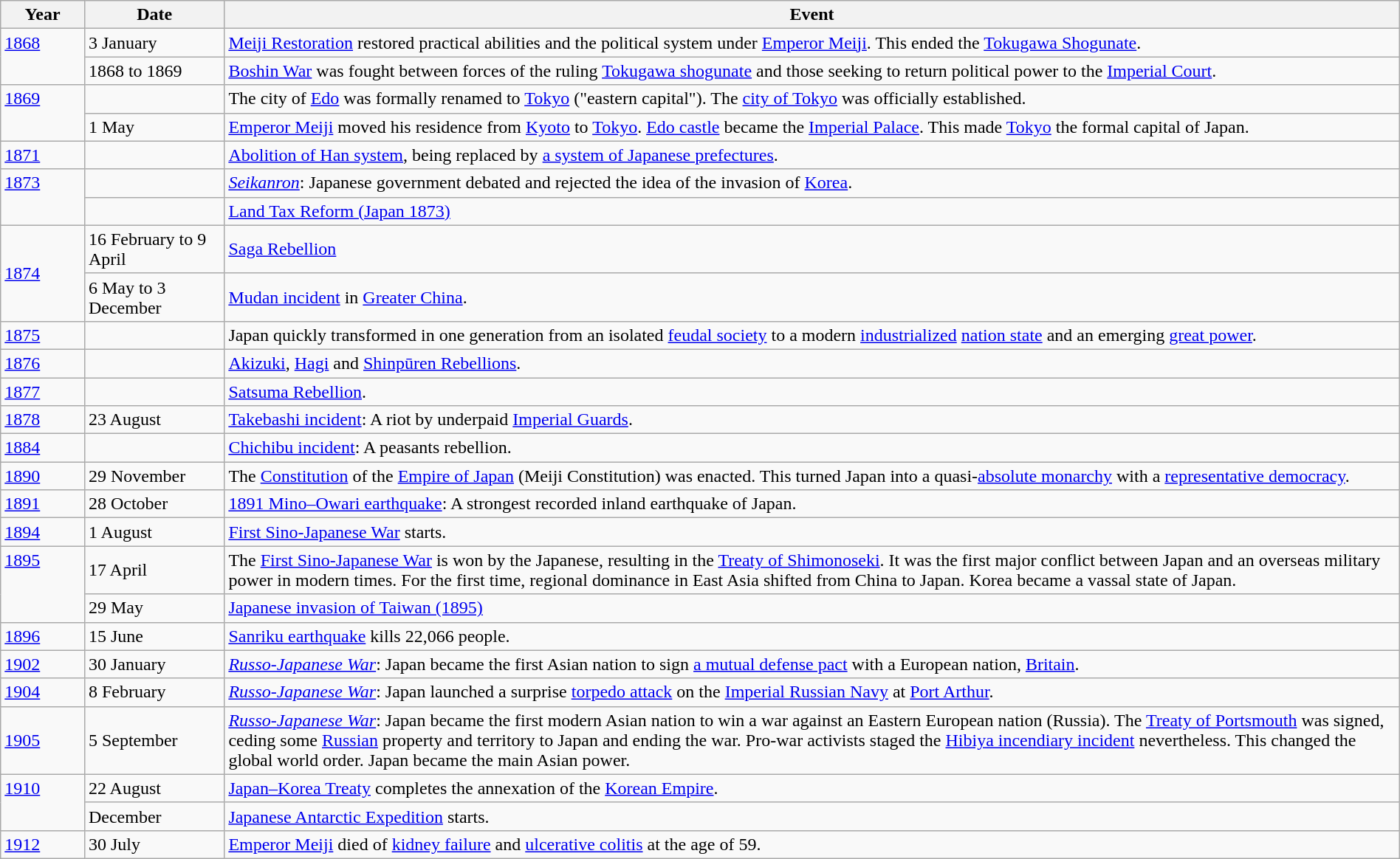<table class="wikitable" width="100%">
<tr>
<th style="width:6%">Year</th>
<th style="width:10%">Date</th>
<th>Event</th>
</tr>
<tr>
<td rowspan="2" valign="top"><a href='#'>1868</a></td>
<td>3 January</td>
<td><a href='#'>Meiji Restoration</a> restored practical abilities and the political system under <a href='#'>Emperor Meiji</a>. This ended the <a href='#'>Tokugawa Shogunate</a>.</td>
</tr>
<tr>
<td>1868 to 1869</td>
<td><a href='#'>Boshin War</a> was fought between forces of the ruling <a href='#'>Tokugawa shogunate</a> and those seeking to return political power to the <a href='#'>Imperial Court</a>.</td>
</tr>
<tr>
<td rowspan="2" valign="top"><a href='#'>1869</a></td>
<td></td>
<td>The city of <a href='#'>Edo</a> was formally renamed to <a href='#'>Tokyo</a> ("eastern capital"). The <a href='#'>city of Tokyo</a> was officially established.</td>
</tr>
<tr>
<td>1 May</td>
<td><a href='#'>Emperor Meiji</a> moved his residence from <a href='#'>Kyoto</a> to <a href='#'>Tokyo</a>. <a href='#'>Edo castle</a> became the <a href='#'>Imperial Palace</a>. This made <a href='#'>Tokyo</a> the formal capital of Japan.</td>
</tr>
<tr>
<td><a href='#'>1871</a></td>
<td></td>
<td><a href='#'>Abolition of Han system</a>, being replaced by <a href='#'>a system of Japanese prefectures</a>.</td>
</tr>
<tr>
<td rowspan="2" valign="top"><a href='#'>1873</a></td>
<td></td>
<td><em><a href='#'>Seikanron</a></em>: Japanese government debated and rejected the idea of the invasion of <a href='#'>Korea</a>.</td>
</tr>
<tr>
<td></td>
<td><a href='#'>Land Tax Reform (Japan 1873)</a></td>
</tr>
<tr>
<td rowspan="2"><a href='#'>1874</a></td>
<td>16 February to 9 April</td>
<td><a href='#'>Saga Rebellion</a></td>
</tr>
<tr>
<td>6 May to 3 December</td>
<td><a href='#'>Mudan incident</a> in <a href='#'>Greater China</a>.</td>
</tr>
<tr>
<td><a href='#'>1875</a></td>
<td></td>
<td>Japan quickly transformed in one generation from an isolated <a href='#'>feudal society</a> to a modern <a href='#'>industrialized</a> <a href='#'>nation state</a> and an emerging <a href='#'>great power</a>.</td>
</tr>
<tr>
<td><a href='#'>1876</a></td>
<td></td>
<td><a href='#'>Akizuki</a>, <a href='#'>Hagi</a> and <a href='#'>Shinpūren Rebellions</a>.</td>
</tr>
<tr>
<td><a href='#'>1877</a></td>
<td></td>
<td><a href='#'>Satsuma Rebellion</a>.</td>
</tr>
<tr>
<td><a href='#'>1878</a></td>
<td>23 August</td>
<td><a href='#'>Takebashi incident</a>: A riot by underpaid <a href='#'>Imperial Guards</a>.</td>
</tr>
<tr>
<td><a href='#'>1884</a></td>
<td></td>
<td><a href='#'>Chichibu incident</a>: A peasants rebellion.</td>
</tr>
<tr>
<td><a href='#'>1890</a></td>
<td>29 November</td>
<td>The <a href='#'>Constitution</a> of the <a href='#'>Empire of Japan</a> (Meiji Constitution) was enacted. This turned Japan into a quasi-<a href='#'>absolute monarchy</a> with a <a href='#'>representative democracy</a>.</td>
</tr>
<tr>
<td><a href='#'>1891</a></td>
<td>28 October</td>
<td><a href='#'>1891 Mino–Owari earthquake</a>: A strongest recorded inland earthquake of Japan.</td>
</tr>
<tr>
<td><a href='#'>1894</a></td>
<td>1 August</td>
<td><a href='#'>First Sino-Japanese War</a> starts.</td>
</tr>
<tr>
<td rowspan="2" valign="top"><a href='#'>1895</a></td>
<td>17 April</td>
<td>The <a href='#'>First Sino-Japanese War</a> is won by the Japanese, resulting in the <a href='#'>Treaty of Shimonoseki</a>. It was the first major conflict between Japan and an overseas military power in modern times. For the first time, regional dominance in East Asia shifted from China to Japan. Korea became a vassal state of Japan.</td>
</tr>
<tr>
<td>29 May</td>
<td><a href='#'>Japanese invasion of Taiwan (1895)</a></td>
</tr>
<tr>
<td><a href='#'>1896</a></td>
<td>15 June</td>
<td><a href='#'>Sanriku earthquake</a> kills 22,066 people.</td>
</tr>
<tr>
<td><a href='#'>1902</a></td>
<td>30 January</td>
<td><em><a href='#'>Russo-Japanese War</a></em>: Japan became the first Asian nation to sign <a href='#'>a mutual defense pact</a> with a European nation, <a href='#'>Britain</a>.</td>
</tr>
<tr>
<td><a href='#'>1904</a></td>
<td>8 February</td>
<td><em><a href='#'>Russo-Japanese War</a></em>: Japan launched a surprise <a href='#'>torpedo attack</a> on the <a href='#'>Imperial Russian Navy</a> at <a href='#'>Port Arthur</a>.</td>
</tr>
<tr>
<td><a href='#'>1905</a></td>
<td>5 September</td>
<td><em><a href='#'>Russo-Japanese War</a></em>: Japan became the first modern Asian nation to win a war against an Eastern European nation (Russia). The <a href='#'>Treaty of Portsmouth</a> was signed, ceding some <a href='#'>Russian</a> property and territory to Japan and ending the war. Pro-war activists staged the <a href='#'>Hibiya incendiary incident</a> nevertheless. This changed the global world order. Japan became the main Asian power.</td>
</tr>
<tr>
<td rowspan="2" valign="top"><a href='#'>1910</a></td>
<td>22 August</td>
<td><a href='#'>Japan–Korea Treaty</a> completes the annexation of the <a href='#'>Korean Empire</a>.</td>
</tr>
<tr>
<td>December</td>
<td><a href='#'>Japanese Antarctic Expedition</a> starts.</td>
</tr>
<tr>
<td><a href='#'>1912</a></td>
<td>30 July</td>
<td><a href='#'>Emperor Meiji</a> died of <a href='#'>kidney failure</a> and <a href='#'>ulcerative colitis</a> at the age of 59.</td>
</tr>
</table>
